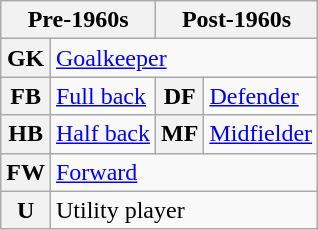<table class="wikitable">
<tr>
<th colspan="2">Pre-1960s</th>
<th colspan="2">Post-1960s</th>
</tr>
<tr>
<th>GK</th>
<td colspan="3"><a href='#'>Goalkeeper</a></td>
</tr>
<tr>
<th>FB</th>
<td><a href='#'>Full back</a></td>
<th>DF</th>
<td><a href='#'>Defender</a></td>
</tr>
<tr>
<th>HB</th>
<td><a href='#'>Half back</a></td>
<th>MF</th>
<td><a href='#'>Midfielder</a></td>
</tr>
<tr>
<th>FW</th>
<td colspan="3"><a href='#'>Forward</a></td>
</tr>
<tr>
<th>U</th>
<td colspan="3">Utility player</td>
</tr>
</table>
